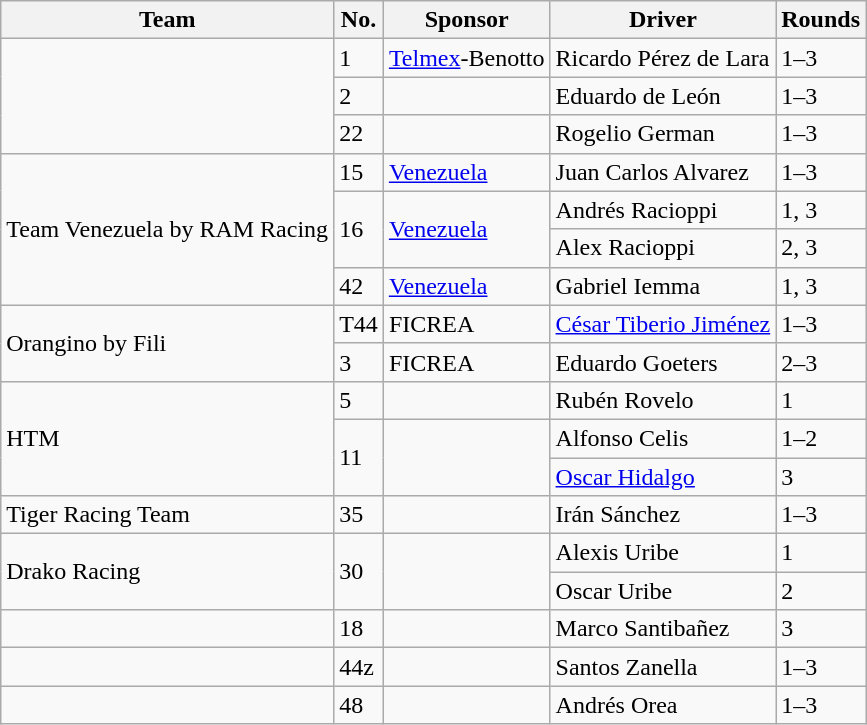<table class="wikitable">
<tr>
<th>Team</th>
<th>No.</th>
<th>Sponsor</th>
<th>Driver</th>
<th>Rounds</th>
</tr>
<tr>
<td rowspan=3></td>
<td>1</td>
<td><a href='#'>Telmex</a>-Benotto</td>
<td> Ricardo Pérez de Lara</td>
<td>1–3</td>
</tr>
<tr>
<td>2</td>
<td></td>
<td> Eduardo de León</td>
<td>1–3</td>
</tr>
<tr>
<td>22</td>
<td></td>
<td> Rogelio German</td>
<td>1–3</td>
</tr>
<tr>
<td rowspan=4>Team Venezuela by RAM Racing</td>
<td>15</td>
<td><a href='#'>Venezuela</a></td>
<td> Juan Carlos Alvarez</td>
<td>1–3</td>
</tr>
<tr>
<td rowspan=2>16</td>
<td rowspan=2><a href='#'>Venezuela</a></td>
<td> Andrés Racioppi</td>
<td>1, 3</td>
</tr>
<tr>
<td> Alex Racioppi</td>
<td>2, 3</td>
</tr>
<tr>
<td>42</td>
<td><a href='#'>Venezuela</a></td>
<td> Gabriel Iemma</td>
<td>1, 3</td>
</tr>
<tr>
<td rowspan=2>Orangino by Fili</td>
<td>T44</td>
<td>FICREA</td>
<td> <a href='#'>César Tiberio Jiménez</a></td>
<td>1–3</td>
</tr>
<tr>
<td>3</td>
<td>FICREA</td>
<td> Eduardo Goeters</td>
<td>2–3</td>
</tr>
<tr>
<td rowspan=3>HTM</td>
<td>5</td>
<td></td>
<td> Rubén Rovelo</td>
<td>1</td>
</tr>
<tr>
<td rowspan=2>11</td>
<td rowspan=2></td>
<td> Alfonso Celis</td>
<td>1–2</td>
</tr>
<tr>
<td> <a href='#'>Oscar Hidalgo</a></td>
<td>3</td>
</tr>
<tr>
<td>Tiger Racing Team</td>
<td>35</td>
<td></td>
<td> Irán Sánchez</td>
<td>1–3</td>
</tr>
<tr>
<td rowspan=2>Drako Racing</td>
<td rowspan=2>30</td>
<td rowspan=2></td>
<td> Alexis Uribe</td>
<td>1</td>
</tr>
<tr>
<td> Oscar Uribe</td>
<td>2</td>
</tr>
<tr>
<td></td>
<td>18</td>
<td></td>
<td> Marco Santibañez</td>
<td>3</td>
</tr>
<tr>
<td></td>
<td>44z</td>
<td></td>
<td> Santos Zanella</td>
<td>1–3</td>
</tr>
<tr>
<td></td>
<td>48</td>
<td></td>
<td> Andrés Orea</td>
<td>1–3</td>
</tr>
</table>
